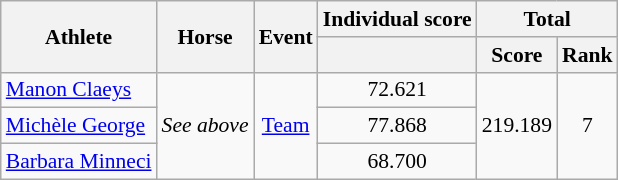<table class=wikitable style="font-size:90%">
<tr>
<th rowspan="2">Athlete</th>
<th rowspan="2">Horse</th>
<th rowspan="2">Event</th>
<th colspan="1">Individual score</th>
<th colspan="2">Total</th>
</tr>
<tr>
<th></th>
<th>Score</th>
<th>Rank</th>
</tr>
<tr align=center>
<td align=left><a href='#'>Manon Claeys</a></td>
<td rowspan=3><em>See above</em></td>
<td rowspan=3><a href='#'>Team</a></td>
<td>72.621</td>
<td rowspan="3">219.189</td>
<td rowspan="3">7</td>
</tr>
<tr align=center>
<td align=left><a href='#'>Michèle George</a></td>
<td>77.868</td>
</tr>
<tr align=center>
<td align=left><a href='#'>Barbara Minneci</a></td>
<td>68.700</td>
</tr>
</table>
